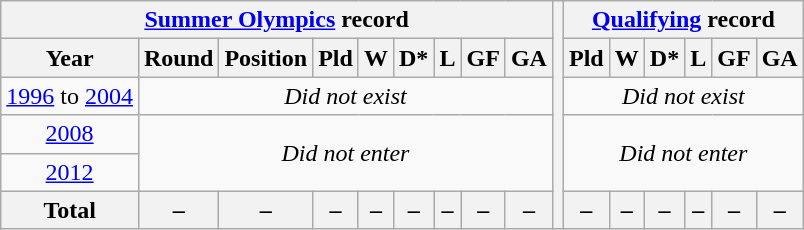<table class="wikitable" style="text-align: center;">
<tr>
<th colspan=9><a href='#'>Summer Olympics</a> record</th>
<th rowspan=6></th>
<th colspan=6><a href='#'>Qualifying</a> record</th>
</tr>
<tr>
<th>Year</th>
<th>Round</th>
<th>Position</th>
<th>Pld</th>
<th>W</th>
<th>D*</th>
<th>L</th>
<th>GF</th>
<th>GA</th>
<th>Pld</th>
<th>W</th>
<th>D*</th>
<th>L</th>
<th>GF</th>
<th>GA</th>
</tr>
<tr>
<td> <a href='#'>1996</a> to  <a href='#'>2004</a></td>
<td colspan=8><em>Did not exist</em></td>
<td colspan=6><em>Did not exist</em></td>
</tr>
<tr>
<td> <a href='#'>2008</a></td>
<td colspan=8 rowspan=2><em>Did not enter</em></td>
<td colspan=6 rowspan=2><em>Did not enter</em></td>
</tr>
<tr>
<td> <a href='#'>2012</a></td>
</tr>
<tr>
<th>Total</th>
<th>–</th>
<th>–</th>
<th>–</th>
<th>–</th>
<th>–</th>
<th>–</th>
<th>–</th>
<th>–</th>
<th>–</th>
<th>–</th>
<th>–</th>
<th>–</th>
<th>–</th>
<th>–</th>
</tr>
</table>
